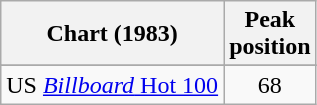<table class="wikitable">
<tr>
<th>Chart (1983)</th>
<th>Peak<br>position</th>
</tr>
<tr>
</tr>
<tr>
<td>US <a href='#'><em>Billboard</em> Hot 100</a></td>
<td align="center">68</td>
</tr>
</table>
